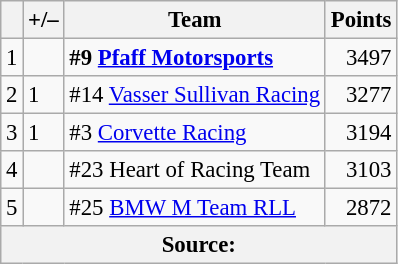<table class="wikitable" style="font-size: 95%;">
<tr>
<th scope="col"></th>
<th scope="col">+/–</th>
<th scope="col">Team</th>
<th scope="col">Points</th>
</tr>
<tr>
<td align=center>1</td>
<td align="left"></td>
<td><strong> #9 <a href='#'>Pfaff Motorsports</a></strong></td>
<td align=right>3497</td>
</tr>
<tr>
<td align=center>2</td>
<td align="left"> 1</td>
<td> #14 <a href='#'>Vasser Sullivan Racing</a></td>
<td align=right>3277</td>
</tr>
<tr>
<td align=center>3</td>
<td align="left"> 1</td>
<td> #3 <a href='#'>Corvette Racing</a></td>
<td align=right>3194</td>
</tr>
<tr>
<td align=center>4</td>
<td align="left"></td>
<td> #23 Heart of Racing Team</td>
<td align=right>3103</td>
</tr>
<tr>
<td align=center>5</td>
<td align="left"></td>
<td> #25 <a href='#'>BMW M Team RLL</a></td>
<td align=right>2872</td>
</tr>
<tr>
<th colspan=5>Source:</th>
</tr>
</table>
